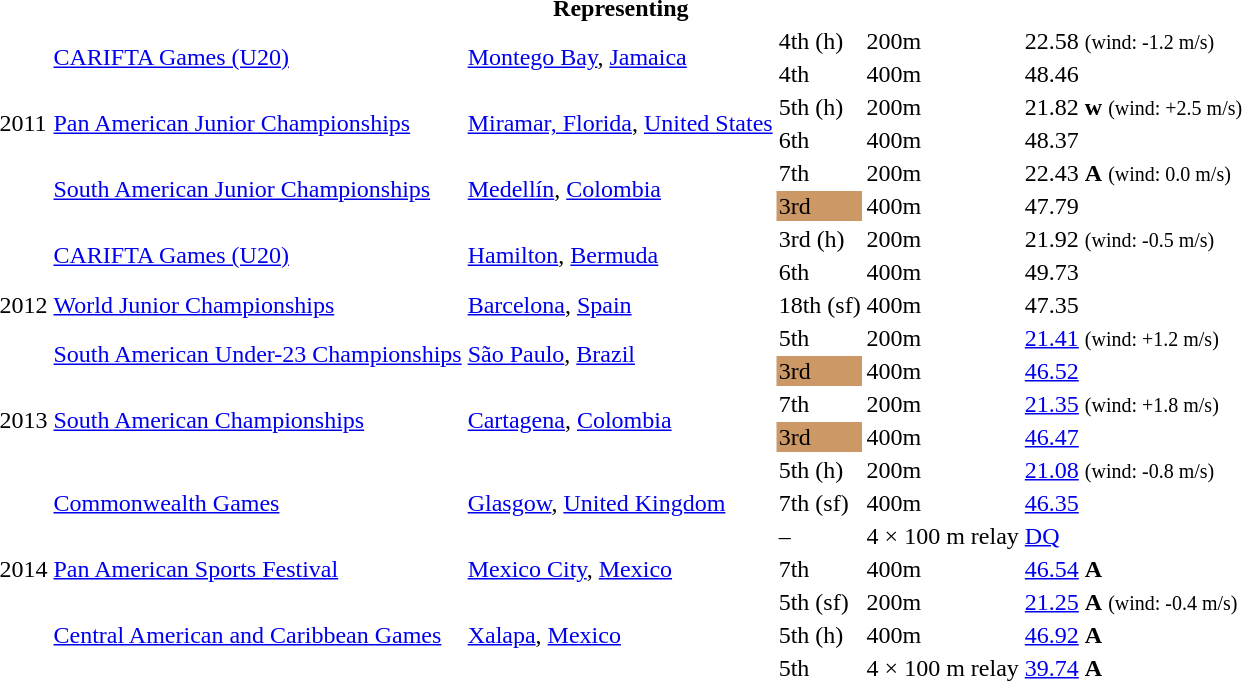<table>
<tr>
<th colspan="6">Representing </th>
</tr>
<tr>
<td rowspan=6>2011</td>
<td rowspan=2><a href='#'>CARIFTA Games (U20)</a></td>
<td rowspan=2><a href='#'>Montego Bay</a>, <a href='#'>Jamaica</a></td>
<td>4th (h)</td>
<td>200m</td>
<td>22.58 <small>(wind: -1.2 m/s)</small></td>
</tr>
<tr>
<td>4th</td>
<td>400m</td>
<td>48.46</td>
</tr>
<tr>
<td rowspan=2><a href='#'>Pan American Junior Championships</a></td>
<td rowspan=2><a href='#'>Miramar, Florida</a>, <a href='#'>United States</a></td>
<td>5th (h)</td>
<td>200m</td>
<td>21.82 <strong>w</strong> <small>(wind: +2.5 m/s)</small></td>
</tr>
<tr>
<td>6th</td>
<td>400m</td>
<td>48.37</td>
</tr>
<tr>
<td rowspan=2><a href='#'>South American Junior Championships</a></td>
<td rowspan=2><a href='#'>Medellín</a>, <a href='#'>Colombia</a></td>
<td>7th</td>
<td>200m</td>
<td>22.43 <strong>A</strong> <small>(wind: 0.0 m/s)</small></td>
</tr>
<tr>
<td bgcolor="cc9966">3rd</td>
<td>400m</td>
<td>47.79</td>
</tr>
<tr>
<td rowspan=5>2012</td>
<td rowspan=2><a href='#'>CARIFTA Games (U20)</a></td>
<td rowspan=2><a href='#'>Hamilton</a>, <a href='#'>Bermuda</a></td>
<td>3rd (h)</td>
<td>200m</td>
<td>21.92 <small>(wind: -0.5 m/s)</small></td>
</tr>
<tr>
<td>6th</td>
<td>400m</td>
<td>49.73</td>
</tr>
<tr>
<td><a href='#'>World Junior Championships</a></td>
<td><a href='#'>Barcelona</a>, <a href='#'>Spain</a></td>
<td>18th (sf)</td>
<td>400m</td>
<td>47.35</td>
</tr>
<tr>
<td rowspan=2><a href='#'>South American Under-23 Championships</a></td>
<td rowspan=2><a href='#'>São Paulo</a>, <a href='#'>Brazil</a></td>
<td>5th</td>
<td>200m</td>
<td><a href='#'>21.41</a> <small>(wind: +1.2 m/s)</small></td>
</tr>
<tr>
<td bgcolor="cc9966">3rd</td>
<td>400m</td>
<td><a href='#'>46.52</a></td>
</tr>
<tr>
<td rowspan=2>2013</td>
<td rowspan=2><a href='#'>South American Championships</a></td>
<td rowspan=2><a href='#'>Cartagena</a>, <a href='#'>Colombia</a></td>
<td>7th</td>
<td>200m</td>
<td><a href='#'>21.35</a> <small>(wind: +1.8 m/s)</small></td>
</tr>
<tr>
<td bgcolor="cc9966">3rd</td>
<td>400m</td>
<td><a href='#'>46.47</a></td>
</tr>
<tr>
<td rowspan=7>2014</td>
<td rowspan=3><a href='#'>Commonwealth Games</a></td>
<td rowspan=3><a href='#'>Glasgow</a>, <a href='#'>United Kingdom</a></td>
<td>5th (h)</td>
<td>200m</td>
<td><a href='#'>21.08</a> <small>(wind: -0.8 m/s)</small></td>
</tr>
<tr>
<td>7th (sf)</td>
<td>400m</td>
<td><a href='#'>46.35</a></td>
</tr>
<tr>
<td>–</td>
<td>4 × 100 m relay</td>
<td><a href='#'>DQ</a></td>
</tr>
<tr>
<td><a href='#'>Pan American Sports Festival</a></td>
<td><a href='#'>Mexico City</a>, <a href='#'>Mexico</a></td>
<td>7th</td>
<td>400m</td>
<td><a href='#'>46.54</a> <strong>A</strong></td>
</tr>
<tr>
<td rowspan=3><a href='#'>Central American and Caribbean Games</a></td>
<td rowspan=3><a href='#'>Xalapa</a>, <a href='#'>Mexico</a></td>
<td>5th (sf)</td>
<td>200m</td>
<td><a href='#'>21.25</a>  <strong>A</strong> <small>(wind: -0.4 m/s)</small></td>
</tr>
<tr>
<td>5th (h)</td>
<td>400m</td>
<td><a href='#'>46.92</a> <strong>A</strong></td>
</tr>
<tr>
<td>5th</td>
<td>4 × 100 m relay</td>
<td><a href='#'>39.74</a> <strong>A</strong></td>
</tr>
</table>
